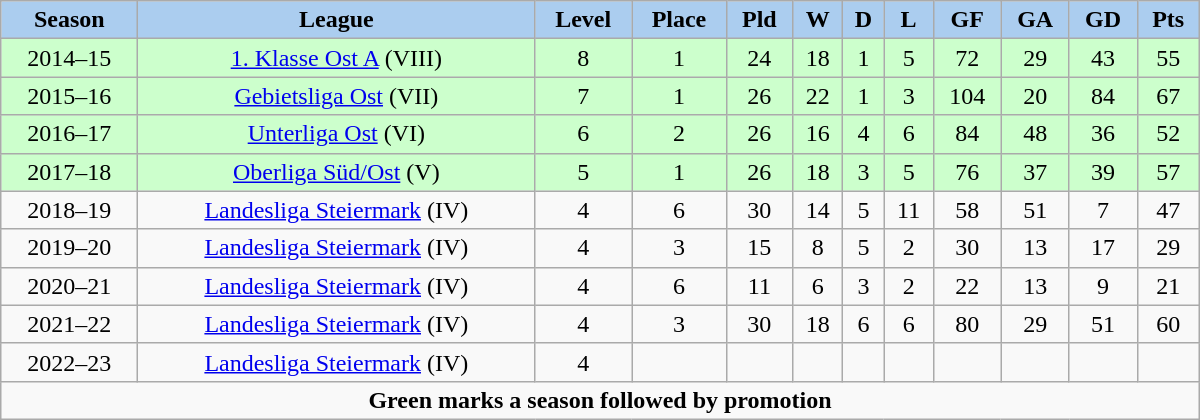<table class="wikitable" width="800px">
<tr>
<th style="background:#ABCDEF;">Season</th>
<th style="background:#ABCDEF;">League</th>
<th style="background:#ABCDEF;">Level</th>
<th style="background:#ABCDEF;">Place</th>
<th style="background:#ABCDEF;">Pld</th>
<th style="background:#ABCDEF;">W</th>
<th style="background:#ABCDEF;">D</th>
<th style="background:#ABCDEF;">L</th>
<th style="background:#ABCDEF;">GF</th>
<th style="background:#ABCDEF;">GA</th>
<th style="background:#ABCDEF;">GD</th>
<th style="background:#ABCDEF;">Pts</th>
</tr>
<tr align="center" style="background:#ccffcc;">
<td>2014–15</td>
<td><a href='#'>1. Klasse Ost A</a> (VIII)</td>
<td>8</td>
<td>1</td>
<td>24</td>
<td>18</td>
<td>1</td>
<td>5</td>
<td>72</td>
<td>29</td>
<td>43</td>
<td>55</td>
</tr>
<tr align="center" style="background:#ccffcc;">
<td>2015–16</td>
<td><a href='#'>Gebietsliga Ost</a> (VII)</td>
<td>7</td>
<td>1</td>
<td>26</td>
<td>22</td>
<td>1</td>
<td>3</td>
<td>104</td>
<td>20</td>
<td>84</td>
<td>67</td>
</tr>
<tr align="center" style="background:#ccffcc;">
<td>2016–17</td>
<td><a href='#'>Unterliga Ost</a> (VI)</td>
<td>6</td>
<td>2</td>
<td>26</td>
<td>16</td>
<td>4</td>
<td>6</td>
<td>84</td>
<td>48</td>
<td>36</td>
<td>52</td>
</tr>
<tr align="center" style="background:#ccffcc;">
<td>2017–18</td>
<td><a href='#'>Oberliga Süd/Ost</a> (V)</td>
<td>5</td>
<td>1</td>
<td>26</td>
<td>18</td>
<td>3</td>
<td>5</td>
<td>76</td>
<td>37</td>
<td>39</td>
<td>57</td>
</tr>
<tr align="center">
<td>2018–19</td>
<td><a href='#'>Landesliga Steiermark</a> (IV)</td>
<td>4</td>
<td>6</td>
<td>30</td>
<td>14</td>
<td>5</td>
<td>11</td>
<td>58</td>
<td>51</td>
<td>7</td>
<td>47</td>
</tr>
<tr align="center">
<td>2019–20</td>
<td><a href='#'>Landesliga Steiermark</a> (IV)</td>
<td>4</td>
<td>3</td>
<td>15</td>
<td>8</td>
<td>5</td>
<td>2</td>
<td>30</td>
<td>13</td>
<td>17</td>
<td>29</td>
</tr>
<tr align="center">
<td>2020–21</td>
<td><a href='#'>Landesliga Steiermark</a> (IV)</td>
<td>4</td>
<td>6</td>
<td>11</td>
<td>6</td>
<td>3</td>
<td>2</td>
<td>22</td>
<td>13</td>
<td>9</td>
<td>21</td>
</tr>
<tr align="center">
<td>2021–22</td>
<td><a href='#'>Landesliga Steiermark</a> (IV)</td>
<td>4</td>
<td>3</td>
<td>30</td>
<td>18</td>
<td>6</td>
<td>6</td>
<td>80</td>
<td>29</td>
<td>51</td>
<td>60</td>
</tr>
<tr align="center">
<td>2022–23</td>
<td><a href='#'>Landesliga Steiermark</a> (IV)</td>
<td>4</td>
<td></td>
<td></td>
<td></td>
<td></td>
<td></td>
<td></td>
<td></td>
<td></td>
<td></td>
</tr>
<tr align="center">
<td colspan="13" align="center"><strong>Green marks a season followed by promotion</strong></td>
</tr>
</table>
